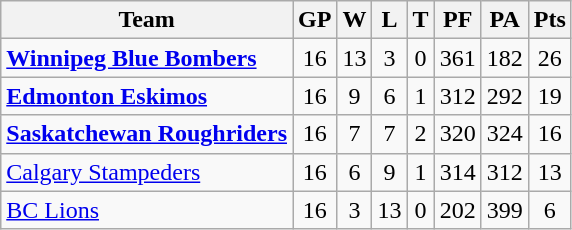<table class="wikitable" valign="top">
<tr>
<th>Team</th>
<th>GP</th>
<th>W</th>
<th>L</th>
<th>T</th>
<th>PF</th>
<th>PA</th>
<th>Pts</th>
</tr>
<tr align="center">
<td align="left"><strong><a href='#'>Winnipeg Blue Bombers</a></strong></td>
<td>16</td>
<td>13</td>
<td>3</td>
<td>0</td>
<td>361</td>
<td>182</td>
<td>26</td>
</tr>
<tr align="center">
<td align="left"><strong><a href='#'>Edmonton Eskimos</a></strong></td>
<td>16</td>
<td>9</td>
<td>6</td>
<td>1</td>
<td>312</td>
<td>292</td>
<td>19</td>
</tr>
<tr align="center">
<td align="left"><strong><a href='#'>Saskatchewan Roughriders</a></strong></td>
<td>16</td>
<td>7</td>
<td>7</td>
<td>2</td>
<td>320</td>
<td>324</td>
<td>16</td>
</tr>
<tr align="center">
<td align="left"><a href='#'>Calgary Stampeders</a></td>
<td>16</td>
<td>6</td>
<td>9</td>
<td>1</td>
<td>314</td>
<td>312</td>
<td>13</td>
</tr>
<tr align="center">
<td align="left"><a href='#'>BC Lions</a></td>
<td>16</td>
<td>3</td>
<td>13</td>
<td>0</td>
<td>202</td>
<td>399</td>
<td>6</td>
</tr>
</table>
